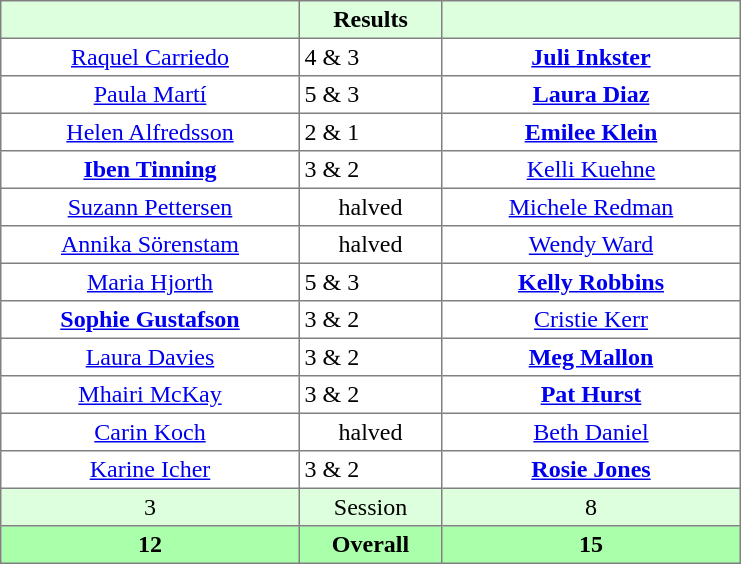<table border="1" cellpadding="3" style="border-collapse:collapse; text-align:center;">
<tr style="background:#dfd;">
<th style="width:12em;"></th>
<th style="width:5.5em;">Results</th>
<th style="width:12em;"></th>
</tr>
<tr>
<td><a href='#'>Raquel Carriedo</a></td>
<td align=left> 4 & 3</td>
<td><strong><a href='#'>Juli Inkster</a></strong></td>
</tr>
<tr>
<td><a href='#'>Paula Martí</a></td>
<td align=left> 5 & 3</td>
<td><strong><a href='#'>Laura Diaz</a></strong></td>
</tr>
<tr>
<td><a href='#'>Helen Alfredsson</a></td>
<td align=left> 2 & 1</td>
<td><strong><a href='#'>Emilee Klein</a></strong></td>
</tr>
<tr>
<td><strong><a href='#'>Iben Tinning</a></strong></td>
<td align=left> 3 & 2</td>
<td><a href='#'>Kelli Kuehne</a></td>
</tr>
<tr>
<td><a href='#'>Suzann Pettersen</a></td>
<td>halved</td>
<td><a href='#'>Michele Redman</a></td>
</tr>
<tr>
<td><a href='#'>Annika Sörenstam</a></td>
<td>halved</td>
<td><a href='#'>Wendy Ward</a></td>
</tr>
<tr>
<td><a href='#'>Maria Hjorth</a></td>
<td align=left> 5 & 3</td>
<td><strong><a href='#'>Kelly Robbins</a></strong></td>
</tr>
<tr>
<td><strong><a href='#'>Sophie Gustafson</a></strong></td>
<td align=left> 3 & 2</td>
<td><a href='#'>Cristie Kerr</a></td>
</tr>
<tr>
<td><a href='#'>Laura Davies</a></td>
<td align=left> 3 & 2</td>
<td><strong><a href='#'>Meg Mallon</a></strong></td>
</tr>
<tr>
<td><a href='#'>Mhairi McKay</a></td>
<td align=left> 3 & 2</td>
<td><strong><a href='#'>Pat Hurst</a></strong></td>
</tr>
<tr>
<td><a href='#'>Carin Koch</a></td>
<td>halved</td>
<td><a href='#'>Beth Daniel</a></td>
</tr>
<tr>
<td><a href='#'>Karine Icher</a></td>
<td align=left> 3 & 2</td>
<td><strong><a href='#'>Rosie Jones</a></strong></td>
</tr>
<tr style="background:#dfd;">
<td>3</td>
<td>Session</td>
<td>8</td>
</tr>
<tr style="background:#afa;">
<th>12</th>
<th>Overall</th>
<th>15</th>
</tr>
</table>
